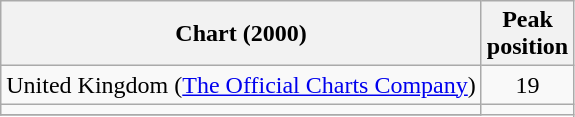<table class="wikitable sortable">
<tr>
<th>Chart (2000)</th>
<th>Peak<br>position</th>
</tr>
<tr>
<td>United Kingdom (<a href='#'>The Official Charts Company</a>)</td>
<td align="center">19</td>
</tr>
<tr>
<td></td>
</tr>
<tr>
</tr>
</table>
